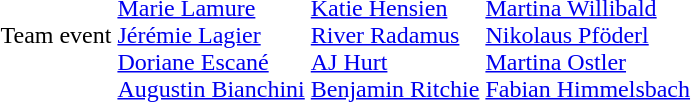<table>
<tr>
<td>Team event</td>
<td colspan=2><br><a href='#'>Marie Lamure</a><br><a href='#'>Jérémie Lagier</a><br><a href='#'>Doriane Escané</a><br><a href='#'>Augustin Bianchini</a></td>
<td colspan=2><br><a href='#'>Katie Hensien</a><br><a href='#'>River Radamus</a><br><a href='#'>AJ Hurt</a><br><a href='#'>Benjamin Ritchie</a></td>
<td colspan=2><br><a href='#'>Martina Willibald</a><br><a href='#'>Nikolaus Pföderl</a><br><a href='#'>Martina Ostler</a><br><a href='#'>Fabian Himmelsbach</a></td>
</tr>
</table>
